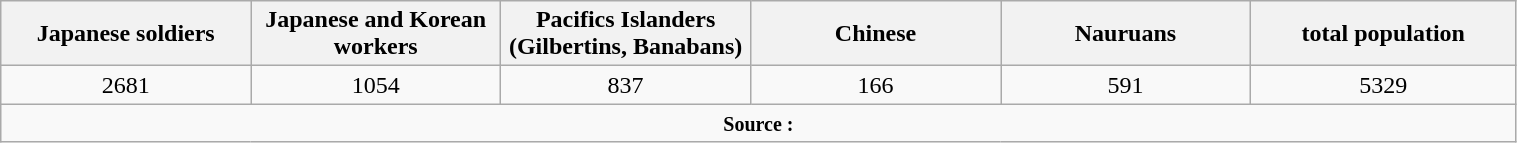<table class="wikitable centre" style="text-align:center; width:80%;">
<tr>
<th scope="col" style="width:16%;">Japanese soldiers</th>
<th scope="col" style="width:16%;">Japanese and Korean workers</th>
<th scope="col" style="width:16%;">Pacifics Islanders (Gilbertins, Banabans)</th>
<th scope="col" style="width:16%;">Chinese</th>
<th scope="col" style="width:16%;">Nauruans</th>
<th scope="col" style="width:17%;">total population</th>
</tr>
<tr>
<td>2681</td>
<td>1054</td>
<td>837</td>
<td>166</td>
<td>591</td>
<td>5329</td>
</tr>
<tr>
<td colspan="6"><small><strong>Source : </strong></small></td>
</tr>
</table>
